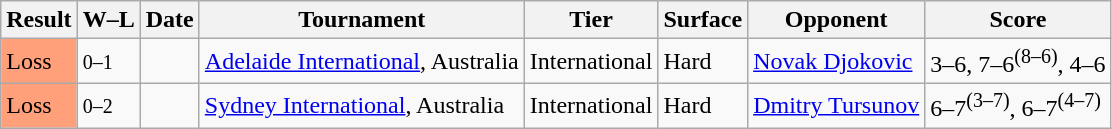<table class="sortable wikitable">
<tr>
<th>Result</th>
<th class="unsortable">W–L</th>
<th>Date</th>
<th>Tournament</th>
<th>Tier</th>
<th>Surface</th>
<th>Opponent</th>
<th class="unsortable">Score</th>
</tr>
<tr>
<td bgcolor=FFA07A>Loss</td>
<td><small>0–1</small></td>
<td><a href='#'></a></td>
<td><a href='#'>Adelaide International</a>, Australia</td>
<td>International</td>
<td>Hard</td>
<td> <a href='#'>Novak Djokovic</a></td>
<td>3–6, 7–6<sup>(8–6)</sup>, 4–6</td>
</tr>
<tr>
<td bgcolor=FFA07A>Loss</td>
<td><small>0–2</small></td>
<td><a href='#'></a></td>
<td><a href='#'>Sydney International</a>, Australia</td>
<td>International</td>
<td>Hard</td>
<td> <a href='#'>Dmitry Tursunov</a></td>
<td>6–7<sup>(3–7)</sup>, 6–7<sup>(4–7)</sup></td>
</tr>
</table>
